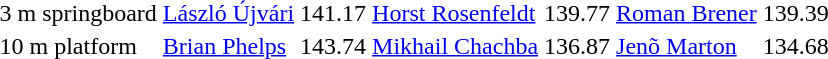<table>
<tr valign="top">
<td>3 m springboard<br></td>
<td><a href='#'>László Újvári</a><br><small></small></td>
<td align="right">141.17</td>
<td><a href='#'>Horst Rosenfeldt</a><br><small></small></td>
<td align="right">139.77</td>
<td><a href='#'>Roman Brener</a><br><small></small></td>
<td align="right">139.39</td>
</tr>
<tr valign="top">
<td>10 m platform<br></td>
<td><a href='#'>Brian Phelps</a><br><small></small></td>
<td align="right">143.74</td>
<td><a href='#'>Mikhail Chachba</a><br><small></small></td>
<td align="right">136.87</td>
<td><a href='#'>Jenõ Marton</a><br><small></small></td>
<td align="right">134.68</td>
</tr>
</table>
